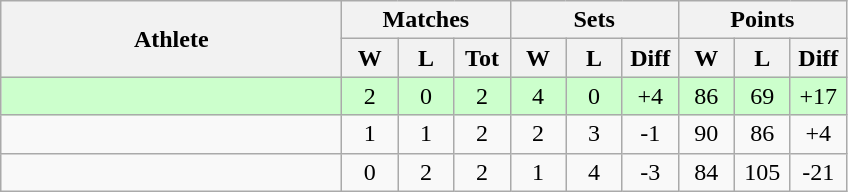<table class=wikitable style="text-align:center">
<tr>
<th rowspan=2 width=220>Athlete</th>
<th colspan=3 width=90>Matches</th>
<th colspan=3 width=90>Sets</th>
<th colspan=3 width=90>Points</th>
</tr>
<tr>
<th width=30>W</th>
<th width=30>L</th>
<th width=30>Tot</th>
<th width=30>W</th>
<th width=30>L</th>
<th width=30>Diff</th>
<th width=30>W</th>
<th width=30>L</th>
<th width=30>Diff</th>
</tr>
<tr bgcolor=ccffcc>
<td style="text-align:left"></td>
<td>2</td>
<td>0</td>
<td>2</td>
<td>4</td>
<td>0</td>
<td>+4</td>
<td>86</td>
<td>69</td>
<td>+17</td>
</tr>
<tr>
<td style="text-align:left"></td>
<td>1</td>
<td>1</td>
<td>2</td>
<td>2</td>
<td>3</td>
<td>-1</td>
<td>90</td>
<td>86</td>
<td>+4</td>
</tr>
<tr>
<td style="text-align:left"></td>
<td>0</td>
<td>2</td>
<td>2</td>
<td>1</td>
<td>4</td>
<td>-3</td>
<td>84</td>
<td>105</td>
<td>-21</td>
</tr>
</table>
